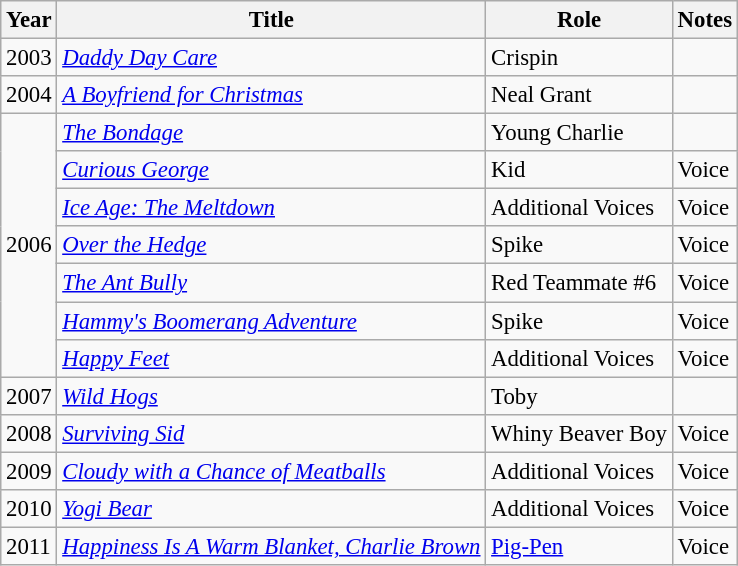<table class="wikitable" style="font-size: 95%;">
<tr>
<th>Year</th>
<th>Title</th>
<th>Role</th>
<th>Notes</th>
</tr>
<tr>
<td>2003</td>
<td><em><a href='#'>Daddy Day Care</a></em></td>
<td>Crispin</td>
<td></td>
</tr>
<tr>
<td>2004</td>
<td><em><a href='#'>A Boyfriend for Christmas</a></em></td>
<td>Neal Grant</td>
<td></td>
</tr>
<tr>
<td rowspan="7">2006</td>
<td><em><a href='#'>The Bondage</a></em></td>
<td>Young Charlie</td>
<td></td>
</tr>
<tr>
<td><em><a href='#'>Curious George</a></em></td>
<td>Kid</td>
<td>Voice</td>
</tr>
<tr>
<td><em><a href='#'>Ice Age: The Meltdown</a></em></td>
<td>Additional Voices</td>
<td>Voice</td>
</tr>
<tr>
<td><em><a href='#'>Over the Hedge</a></em></td>
<td>Spike</td>
<td>Voice</td>
</tr>
<tr>
<td><em><a href='#'>The Ant Bully</a></em></td>
<td>Red Teammate #6</td>
<td>Voice</td>
</tr>
<tr>
<td><em><a href='#'>Hammy's Boomerang Adventure</a></em></td>
<td>Spike</td>
<td>Voice</td>
</tr>
<tr>
<td><em><a href='#'>Happy Feet</a></em></td>
<td>Additional Voices</td>
<td>Voice</td>
</tr>
<tr>
<td>2007</td>
<td><em><a href='#'>Wild Hogs</a></em></td>
<td>Toby</td>
<td></td>
</tr>
<tr>
<td>2008</td>
<td><em><a href='#'>Surviving Sid</a></em></td>
<td>Whiny Beaver Boy</td>
<td>Voice</td>
</tr>
<tr>
<td>2009</td>
<td><em><a href='#'>Cloudy with a Chance of Meatballs</a></em></td>
<td>Additional Voices</td>
<td>Voice</td>
</tr>
<tr>
<td>2010</td>
<td><em><a href='#'>Yogi Bear</a></em></td>
<td>Additional Voices</td>
<td>Voice</td>
</tr>
<tr>
<td>2011</td>
<td><em><a href='#'>Happiness Is A Warm Blanket, Charlie Brown</a></em></td>
<td><a href='#'>Pig-Pen</a></td>
<td>Voice</td>
</tr>
</table>
